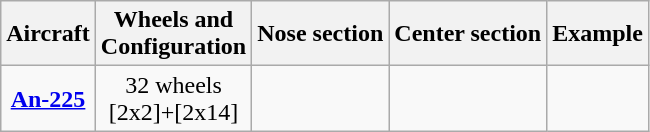<table class="wikitable" style="text-align:center" style="background:white" | border="0">
<tr>
<th>Aircraft</th>
<th>Wheels and<br>Configuration</th>
<th>Nose section</th>
<th>Center section</th>
<th>Example</th>
</tr>
<tr>
<td><strong><a href='#'>An-225</a></strong></td>
<td>32 wheels<br>[2x2]+[2x14]</td>
<td></td>
<td></td>
<td></td>
</tr>
</table>
